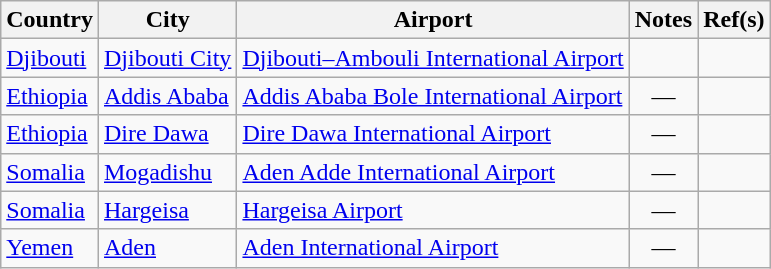<table class="wikitable sortable toccolors">
<tr>
<th>Country</th>
<th>City</th>
<th>Airport</th>
<th>Notes</th>
<th class="unsortable">Ref(s)</th>
</tr>
<tr>
<td><a href='#'>Djibouti</a></td>
<td><a href='#'>Djibouti City</a></td>
<td><a href='#'>Djibouti–Ambouli International Airport</a></td>
<td></td>
<td align=center></td>
</tr>
<tr>
<td><a href='#'>Ethiopia</a></td>
<td><a href='#'>Addis Ababa</a></td>
<td><a href='#'>Addis Ababa Bole International Airport</a></td>
<td align=center>—</td>
<td align=center></td>
</tr>
<tr>
<td><a href='#'>Ethiopia</a></td>
<td><a href='#'>Dire Dawa</a></td>
<td><a href='#'>Dire Dawa International Airport</a></td>
<td align=center>—</td>
<td align=center></td>
</tr>
<tr>
<td><a href='#'>Somalia</a></td>
<td><a href='#'>Mogadishu</a></td>
<td><a href='#'>Aden Adde International Airport</a></td>
<td align=center>—</td>
<td align=center></td>
</tr>
<tr>
<td><a href='#'>Somalia</a></td>
<td><a href='#'>Hargeisa</a></td>
<td><a href='#'>Hargeisa Airport</a></td>
<td align=center>—</td>
<td align=center></td>
</tr>
<tr>
<td><a href='#'>Yemen</a></td>
<td><a href='#'>Aden</a></td>
<td><a href='#'>Aden International Airport</a></td>
<td align=center>—</td>
<td align=center></td>
</tr>
</table>
